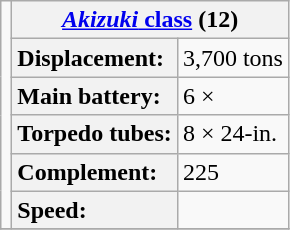<table class="wikitable plainrowheaders" style="text-align:left">
<tr valign="bottom">
<td rowspan=6 style="text-align:center"></td>
<th colspan=2 style="text-align:center"><a href='#'><em>Akizuki</em> class</a> (12)</th>
</tr>
<tr>
<th style="text-align:left">Displacement:</th>
<td>3,700 tons</td>
</tr>
<tr>
<th style="text-align:left">Main battery:</th>
<td>6 × </td>
</tr>
<tr>
<th style="text-align:left">Torpedo tubes:</th>
<td>8 × 24‑in.</td>
</tr>
<tr>
<th style="text-align:left">Complement:</th>
<td>225</td>
</tr>
<tr>
<th style="text-align:left">Speed:</th>
<td></td>
</tr>
<tr>
</tr>
</table>
